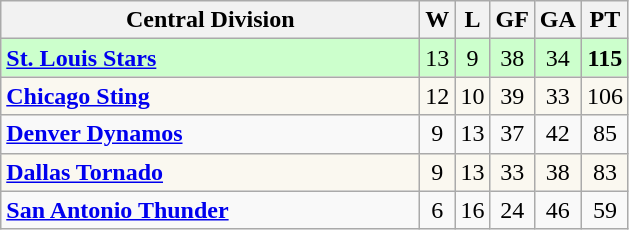<table class="wikitable" style="text-align:center">
<tr>
<th style="width:17em">Central Division</th>
<th>W</th>
<th>L</th>
<th>GF</th>
<th>GA</th>
<th>PT</th>
</tr>
<tr style="text-align:center; background:#cfc;">
<td align=left><strong><a href='#'>St. Louis Stars</a></strong></td>
<td>13</td>
<td>9</td>
<td>38</td>
<td>34</td>
<td><strong>115</strong></td>
</tr>
<tr style="text-align:center; background:#faf8f0;">
<td align=left><strong><a href='#'>Chicago Sting</a></strong></td>
<td>12</td>
<td>10</td>
<td>39</td>
<td>33</td>
<td>106</td>
</tr>
<tr align=center>
<td align=left><strong><a href='#'>Denver Dynamos</a></strong></td>
<td>9</td>
<td>13</td>
<td>37</td>
<td>42</td>
<td>85</td>
</tr>
<tr style="text-align:center; background:#faf8f0;">
<td align=left><strong><a href='#'>Dallas Tornado</a></strong></td>
<td>9</td>
<td>13</td>
<td>33</td>
<td>38</td>
<td>83</td>
</tr>
<tr align=center>
<td align=left><strong><a href='#'>San Antonio Thunder</a></strong></td>
<td>6</td>
<td>16</td>
<td>24</td>
<td>46</td>
<td>59</td>
</tr>
</table>
